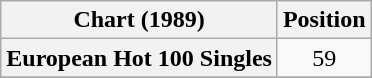<table class="wikitable sortable plainrowheaders">
<tr>
<th>Chart (1989)</th>
<th>Position</th>
</tr>
<tr>
<th scope="row">European Hot 100 Singles</th>
<td style="text-align:center;">59</td>
</tr>
<tr>
</tr>
</table>
